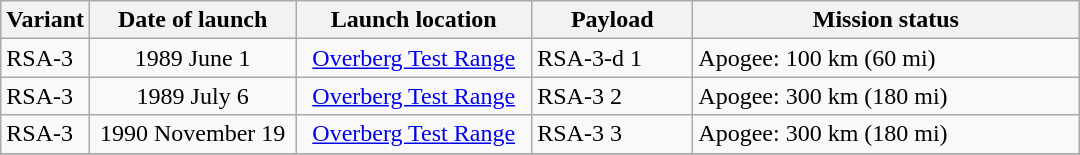<table class="wikitable">
<tr>
<th width=50px>Variant</th>
<th width=130px>Date of launch</th>
<th width=150px>Launch location</th>
<th width=100px>Payload</th>
<th width=250px>Mission status</th>
</tr>
<tr>
<td>RSA-3</td>
<td align=center>1989 June 1</td>
<td align=center><a href='#'>Overberg Test Range</a></td>
<td> RSA-3-d 1</td>
<td>Apogee: 100 km (60 mi)</td>
</tr>
<tr>
<td>RSA-3</td>
<td align=center>1989 July 6</td>
<td align=center><a href='#'>Overberg Test Range</a></td>
<td> RSA-3 2</td>
<td>Apogee: 300 km (180 mi)</td>
</tr>
<tr>
<td>RSA-3</td>
<td align=center>1990 November 19</td>
<td align=center><a href='#'>Overberg Test Range</a></td>
<td> RSA-3 3</td>
<td>Apogee: 300 km (180 mi)</td>
</tr>
<tr>
</tr>
</table>
